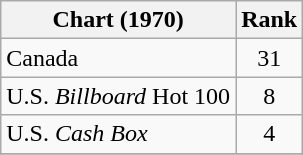<table class="wikitable sortable">
<tr>
<th align="left">Chart (1970)</th>
<th style="text-align:center;">Rank</th>
</tr>
<tr>
<td>Canada</td>
<td style="text-align:center;">31</td>
</tr>
<tr>
<td>U.S. <em>Billboard</em> Hot 100</td>
<td style="text-align:center;">8</td>
</tr>
<tr>
<td>U.S. <em>Cash Box</em></td>
<td style="text-align:center;">4</td>
</tr>
<tr>
</tr>
</table>
